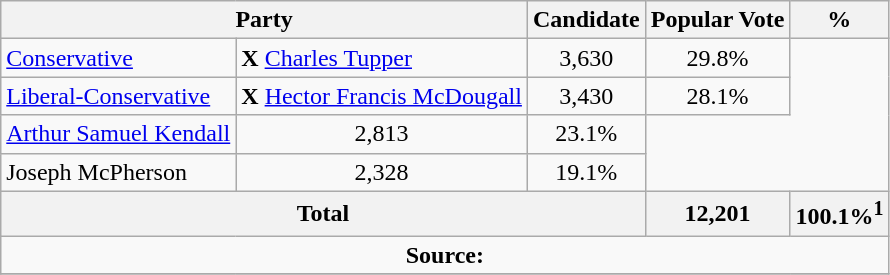<table class="wikitable">
<tr>
<th colspan="2">Party</th>
<th>Candidate</th>
<th>Popular Vote</th>
<th>%</th>
</tr>
<tr>
<td><a href='#'>Conservative</a></td>
<td> <strong>X</strong> <a href='#'>Charles Tupper</a></td>
<td align=center>3,630</td>
<td align=center>29.8%</td>
</tr>
<tr>
<td><a href='#'>Liberal-Conservative</a></td>
<td> <strong>X</strong> <a href='#'>Hector Francis McDougall</a></td>
<td align=center>3,430</td>
<td align=center>28.1%</td>
</tr>
<tr>
<td><a href='#'>Arthur Samuel Kendall</a></td>
<td align=center>2,813</td>
<td align=center>23.1%</td>
</tr>
<tr>
<td>Joseph McPherson</td>
<td align=center>2,328</td>
<td align=center>19.1%</td>
</tr>
<tr>
<th colspan=3 align=center>Total</th>
<th align=right>12,201</th>
<th align=right>100.1%<sup>1</sup></th>
</tr>
<tr>
<td align="center" colspan=5><strong>Source:</strong> </td>
</tr>
<tr>
</tr>
</table>
